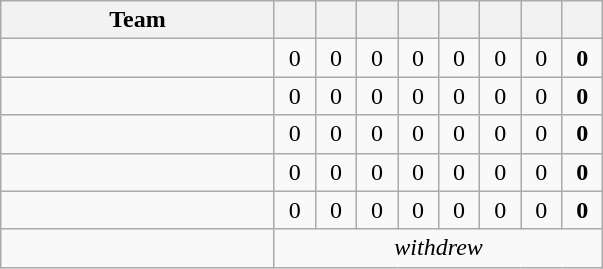<table class="wikitable" style="text-align:center">
<tr>
<th width="175">Team</th>
<th width="20"></th>
<th width="20"></th>
<th width="20"></th>
<th width="20"></th>
<th width="20"></th>
<th width="20"></th>
<th width="20"></th>
<th width="20"></th>
</tr>
<tr>
<td align=left></td>
<td>0</td>
<td>0</td>
<td>0</td>
<td>0</td>
<td>0</td>
<td>0</td>
<td>0</td>
<td><strong>0</strong></td>
</tr>
<tr>
<td align=left></td>
<td>0</td>
<td>0</td>
<td>0</td>
<td>0</td>
<td>0</td>
<td>0</td>
<td>0</td>
<td><strong>0</strong></td>
</tr>
<tr>
<td align=left></td>
<td>0</td>
<td>0</td>
<td>0</td>
<td>0</td>
<td>0</td>
<td>0</td>
<td>0</td>
<td><strong>0</strong></td>
</tr>
<tr>
<td align=left></td>
<td>0</td>
<td>0</td>
<td>0</td>
<td>0</td>
<td>0</td>
<td>0</td>
<td>0</td>
<td><strong>0</strong></td>
</tr>
<tr>
<td align=left></td>
<td>0</td>
<td>0</td>
<td>0</td>
<td>0</td>
<td>0</td>
<td>0</td>
<td>0</td>
<td><strong>0</strong></td>
</tr>
<tr>
<td align=left></td>
<td colspan="8" align=center><em>withdrew</em></td>
</tr>
</table>
